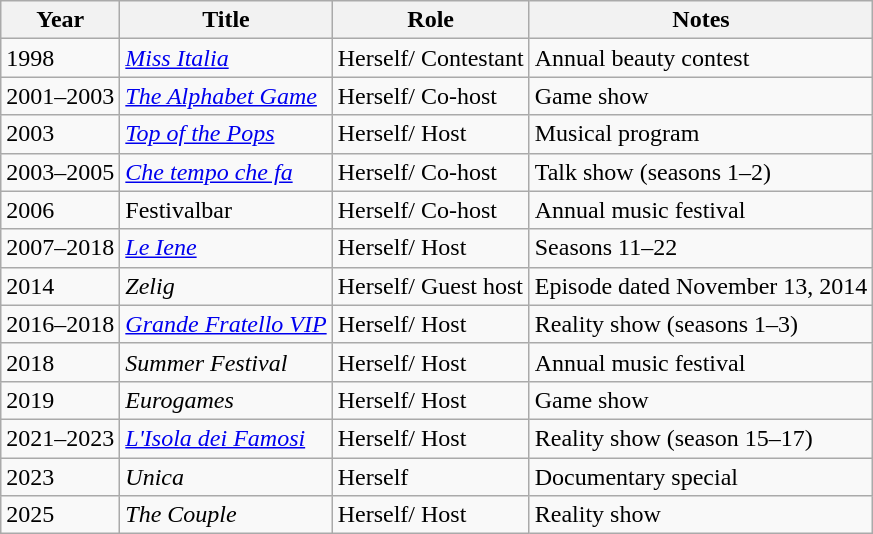<table class="wikitable">
<tr>
<th>Year</th>
<th>Title</th>
<th>Role</th>
<th>Notes</th>
</tr>
<tr>
<td>1998</td>
<td><em><a href='#'>Miss Italia</a></em></td>
<td>Herself/ Contestant</td>
<td>Annual beauty contest</td>
</tr>
<tr>
<td>2001–2003</td>
<td><em><a href='#'>The Alphabet Game</a></em></td>
<td>Herself/ Co-host</td>
<td>Game show</td>
</tr>
<tr>
<td>2003</td>
<td><em><a href='#'>Top of the Pops</a></em></td>
<td>Herself/ Host</td>
<td>Musical program</td>
</tr>
<tr>
<td>2003–2005</td>
<td><em><a href='#'>Che tempo che fa</a></em></td>
<td>Herself/ Co-host</td>
<td>Talk show (seasons 1–2)</td>
</tr>
<tr>
<td>2006</td>
<td>Festivalbar</td>
<td>Herself/ Co-host</td>
<td>Annual music festival</td>
</tr>
<tr>
<td>2007–2018</td>
<td><em><a href='#'>Le Iene</a></em></td>
<td>Herself/ Host</td>
<td>Seasons 11–22</td>
</tr>
<tr>
<td>2014</td>
<td><em>Zelig</em></td>
<td>Herself/ Guest host</td>
<td>Episode dated November 13, 2014</td>
</tr>
<tr>
<td>2016–2018</td>
<td><em><a href='#'>Grande Fratello VIP</a></em></td>
<td>Herself/ Host</td>
<td>Reality show (seasons 1–3)</td>
</tr>
<tr>
<td>2018</td>
<td><em>Summer Festival</em></td>
<td>Herself/ Host</td>
<td>Annual music festival</td>
</tr>
<tr>
<td>2019</td>
<td><em>Eurogames</em></td>
<td>Herself/ Host</td>
<td>Game show</td>
</tr>
<tr>
<td>2021–2023</td>
<td><em><a href='#'>L'Isola dei Famosi</a></em></td>
<td>Herself/ Host</td>
<td>Reality show (season 15–17)</td>
</tr>
<tr>
<td>2023</td>
<td><em>Unica</em></td>
<td>Herself</td>
<td>Documentary special</td>
</tr>
<tr>
<td>2025</td>
<td><em>The Couple</em></td>
<td>Herself/ Host</td>
<td>Reality show</td>
</tr>
</table>
